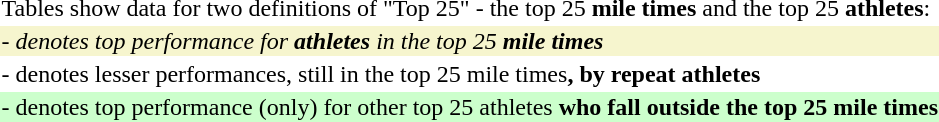<table style="wikitable">
<tr>
<td>Tables show data for two definitions of "Top 25" - the top 25 <strong>mile times</strong> and the top 25 <strong>athletes</strong>:</td>
</tr>
<tr>
<td style="background: #f6F5CE"><em>- denotes top performance for <strong>athletes</strong> in the top 25 <strong>mile times<strong><em></td>
</tr>
<tr>
<td></em>- denotes lesser performances, still in the top 25 </strong>mile times<strong>, by repeat athletes<em></td>
</tr>
<tr>
<td style="background: #CCFFCC"></em>- denotes top performance (only) for other top 25 </strong>athletes<strong> who fall outside the top 25 mile times<em></td>
</tr>
</table>
